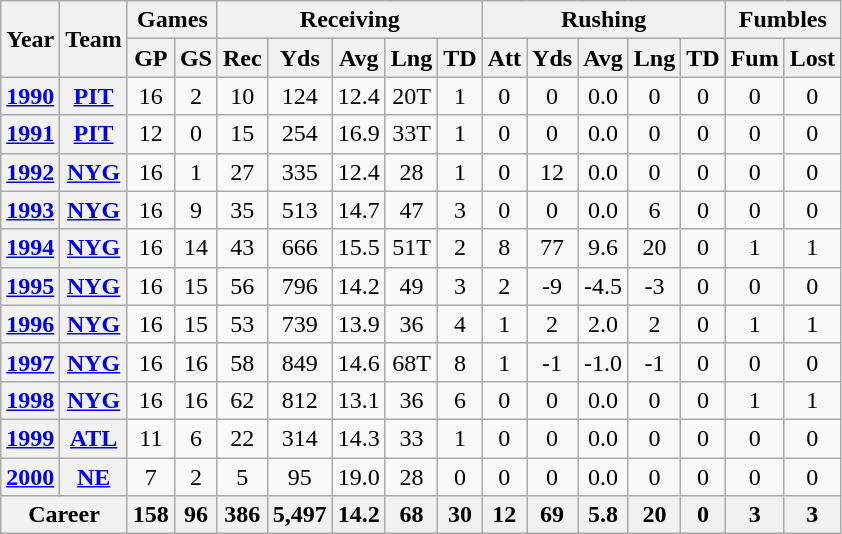<table class="wikitable" style="text-align: center;">
<tr>
<th rowspan="2">Year</th>
<th rowspan="2">Team</th>
<th colspan="2">Games</th>
<th colspan="5">Receiving</th>
<th colspan="5">Rushing</th>
<th colspan="5">Fumbles</th>
</tr>
<tr>
<th>GP</th>
<th>GS</th>
<th>Rec</th>
<th>Yds</th>
<th>Avg</th>
<th>Lng</th>
<th>TD</th>
<th>Att</th>
<th>Yds</th>
<th>Avg</th>
<th>Lng</th>
<th>TD</th>
<th>Fum</th>
<th>Lost</th>
</tr>
<tr>
<th><a href='#'>1990</a></th>
<th><a href='#'>PIT</a></th>
<td>16</td>
<td>2</td>
<td>10</td>
<td>124</td>
<td>12.4</td>
<td>20T</td>
<td>1</td>
<td>0</td>
<td>0</td>
<td>0.0</td>
<td>0</td>
<td>0</td>
<td>0</td>
<td>0</td>
</tr>
<tr>
<th><a href='#'>1991</a></th>
<th><a href='#'>PIT</a></th>
<td>12</td>
<td>0</td>
<td>15</td>
<td>254</td>
<td>16.9</td>
<td>33T</td>
<td>1</td>
<td>0</td>
<td>0</td>
<td>0.0</td>
<td>0</td>
<td>0</td>
<td>0</td>
<td>0</td>
</tr>
<tr>
<th><a href='#'>1992</a></th>
<th><a href='#'>NYG</a></th>
<td>16</td>
<td>1</td>
<td>27</td>
<td>335</td>
<td>12.4</td>
<td>28</td>
<td>1</td>
<td>0</td>
<td>12</td>
<td>0.0</td>
<td>0</td>
<td>0</td>
<td>0</td>
<td>0</td>
</tr>
<tr>
<th><a href='#'>1993</a></th>
<th><a href='#'>NYG</a></th>
<td>16</td>
<td>9</td>
<td>35</td>
<td>513</td>
<td>14.7</td>
<td>47</td>
<td>3</td>
<td>0</td>
<td>0</td>
<td>0.0</td>
<td>6</td>
<td>0</td>
<td>0</td>
<td>0</td>
</tr>
<tr>
<th><a href='#'>1994</a></th>
<th><a href='#'>NYG</a></th>
<td>16</td>
<td>14</td>
<td>43</td>
<td>666</td>
<td>15.5</td>
<td>51T</td>
<td>2</td>
<td>8</td>
<td>77</td>
<td>9.6</td>
<td>20</td>
<td>0</td>
<td>1</td>
<td>1</td>
</tr>
<tr>
<th><a href='#'>1995</a></th>
<th><a href='#'>NYG</a></th>
<td>16</td>
<td>15</td>
<td>56</td>
<td>796</td>
<td>14.2</td>
<td>49</td>
<td>3</td>
<td>2</td>
<td>-9</td>
<td>-4.5</td>
<td>-3</td>
<td>0</td>
<td>0</td>
<td>0</td>
</tr>
<tr>
<th><a href='#'>1996</a></th>
<th><a href='#'>NYG</a></th>
<td>16</td>
<td>15</td>
<td>53</td>
<td>739</td>
<td>13.9</td>
<td>36</td>
<td>4</td>
<td>1</td>
<td>2</td>
<td>2.0</td>
<td>2</td>
<td>0</td>
<td>1</td>
<td>1</td>
</tr>
<tr>
<th><a href='#'>1997</a></th>
<th><a href='#'>NYG</a></th>
<td>16</td>
<td>16</td>
<td>58</td>
<td>849</td>
<td>14.6</td>
<td>68T</td>
<td>8</td>
<td>1</td>
<td>-1</td>
<td>-1.0</td>
<td>-1</td>
<td>0</td>
<td>0</td>
<td>0</td>
</tr>
<tr>
<th><a href='#'>1998</a></th>
<th><a href='#'>NYG</a></th>
<td>16</td>
<td>16</td>
<td>62</td>
<td>812</td>
<td>13.1</td>
<td>36</td>
<td>6</td>
<td>0</td>
<td>0</td>
<td>0.0</td>
<td>0</td>
<td>0</td>
<td>1</td>
<td>1</td>
</tr>
<tr>
<th><a href='#'>1999</a></th>
<th><a href='#'>ATL</a></th>
<td>11</td>
<td>6</td>
<td>22</td>
<td>314</td>
<td>14.3</td>
<td>33</td>
<td>1</td>
<td>0</td>
<td>0</td>
<td>0.0</td>
<td>0</td>
<td>0</td>
<td>0</td>
<td>0</td>
</tr>
<tr>
<th><a href='#'>2000</a></th>
<th><a href='#'>NE</a></th>
<td>7</td>
<td>2</td>
<td>5</td>
<td>95</td>
<td>19.0</td>
<td>28</td>
<td>0</td>
<td>0</td>
<td>0</td>
<td>0.0</td>
<td>0</td>
<td>0</td>
<td>0</td>
<td>0</td>
</tr>
<tr>
<th colspan="2">Career</th>
<th>158</th>
<th>96</th>
<th>386</th>
<th>5,497</th>
<th>14.2</th>
<th>68</th>
<th>30</th>
<th>12</th>
<th>69</th>
<th>5.8</th>
<th>20</th>
<th>0</th>
<th>3</th>
<th>3</th>
</tr>
</table>
